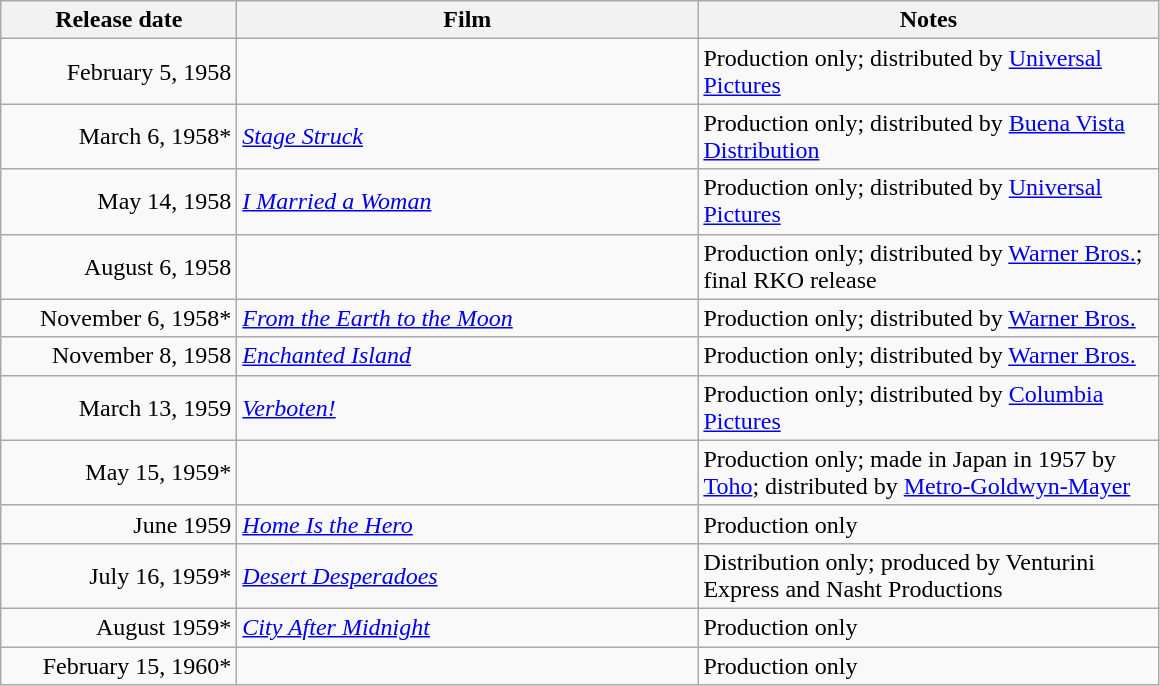<table class="wikitable sortable plainrowheaders">
<tr>
<th scope="col" style="width:150px">Release date</th>
<th scope="col" style="width:300px">Film</th>
<th scope="col" style="width:300px" class="unsortable">Notes</th>
</tr>
<tr>
<td style="text-align:right;">February 5, 1958</td>
<td><em></em></td>
<td>Production only; distributed by <a href='#'>Universal Pictures</a></td>
</tr>
<tr>
<td style="text-align:right;">March 6, 1958*</td>
<td><em><a href='#'>Stage Struck</a></em></td>
<td>Production only; distributed by <a href='#'>Buena Vista Distribution</a></td>
</tr>
<tr>
<td style="text-align:right;">May 14, 1958</td>
<td><em><a href='#'>I Married a Woman</a></em></td>
<td>Production only; distributed by <a href='#'>Universal Pictures</a></td>
</tr>
<tr>
<td style="text-align:right;">August 6, 1958</td>
<td><em></em></td>
<td>Production only; distributed by <a href='#'>Warner Bros.</a>; final RKO release</td>
</tr>
<tr>
<td style="text-align:right;">November 6, 1958*</td>
<td><em><a href='#'>From the Earth to the Moon</a></em></td>
<td>Production only; distributed by <a href='#'>Warner Bros.</a></td>
</tr>
<tr>
<td style="text-align:right;">November 8, 1958</td>
<td><em><a href='#'>Enchanted Island</a></em></td>
<td>Production only; distributed by <a href='#'>Warner Bros.</a></td>
</tr>
<tr>
<td style="text-align:right;">March 13, 1959</td>
<td><em><a href='#'>Verboten!</a></em></td>
<td>Production only; distributed by <a href='#'>Columbia Pictures</a></td>
</tr>
<tr>
<td style="text-align:right;">May 15, 1959*</td>
<td><em></em></td>
<td>Production only; made in Japan in 1957 by <a href='#'>Toho</a>; distributed by <a href='#'>Metro-Goldwyn-Mayer</a></td>
</tr>
<tr>
<td style="text-align:right;">June 1959</td>
<td><em><a href='#'>Home Is the Hero</a></em></td>
<td>Production only</td>
</tr>
<tr>
<td style="text-align:right;">July 16, 1959*</td>
<td><em><a href='#'>Desert Desperadoes</a></em></td>
<td>Distribution only; produced by Venturini Express and Nasht Productions</td>
</tr>
<tr>
<td style="text-align:right;">August 1959*</td>
<td><em><a href='#'>City After Midnight</a></em></td>
<td>Production only</td>
</tr>
<tr>
<td style="text-align:right;">February 15, 1960*</td>
<td><em></em></td>
<td>Production only</td>
</tr>
</table>
